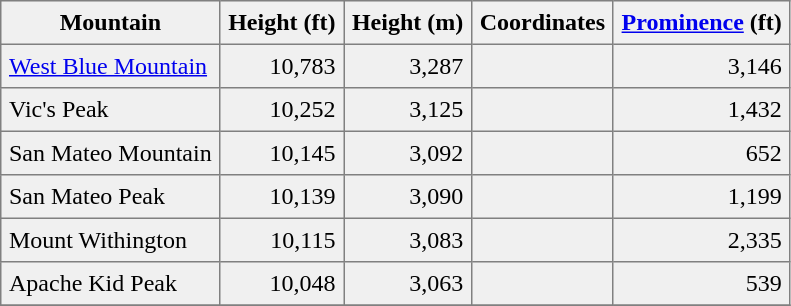<table border=1 cellspacing=0 cellpadding=5 style="border-collapse: collapse; background:#f0f0f0;">
<tr>
<th>Mountain</th>
<th>Height (ft)</th>
<th>Height (m)</th>
<th>Coordinates</th>
<th><a href='#'>Prominence</a> (ft)</th>
</tr>
<tr>
<td><a href='#'>West Blue Mountain</a></td>
<td align=right>10,783</td>
<td align=right>3,287</td>
<td align=right></td>
<td align=right>3,146</td>
</tr>
<tr>
<td>Vic's Peak</td>
<td align=right>10,252</td>
<td align=right>3,125</td>
<td align=right></td>
<td align=right>1,432</td>
</tr>
<tr>
<td>San Mateo Mountain</td>
<td align=right>10,145</td>
<td align=right>3,092</td>
<td align=right></td>
<td align=right>652</td>
</tr>
<tr>
<td>San Mateo Peak</td>
<td align=right>10,139</td>
<td align=right>3,090</td>
<td align=right></td>
<td align=right>1,199</td>
</tr>
<tr>
<td>Mount Withington</td>
<td align=right>10,115</td>
<td align=right>3,083</td>
<td align=right></td>
<td align=right>2,335</td>
</tr>
<tr>
<td>Apache Kid Peak</td>
<td align=right>10,048</td>
<td align=right>3,063</td>
<td align=right></td>
<td align=right>539</td>
</tr>
<tr>
</tr>
</table>
